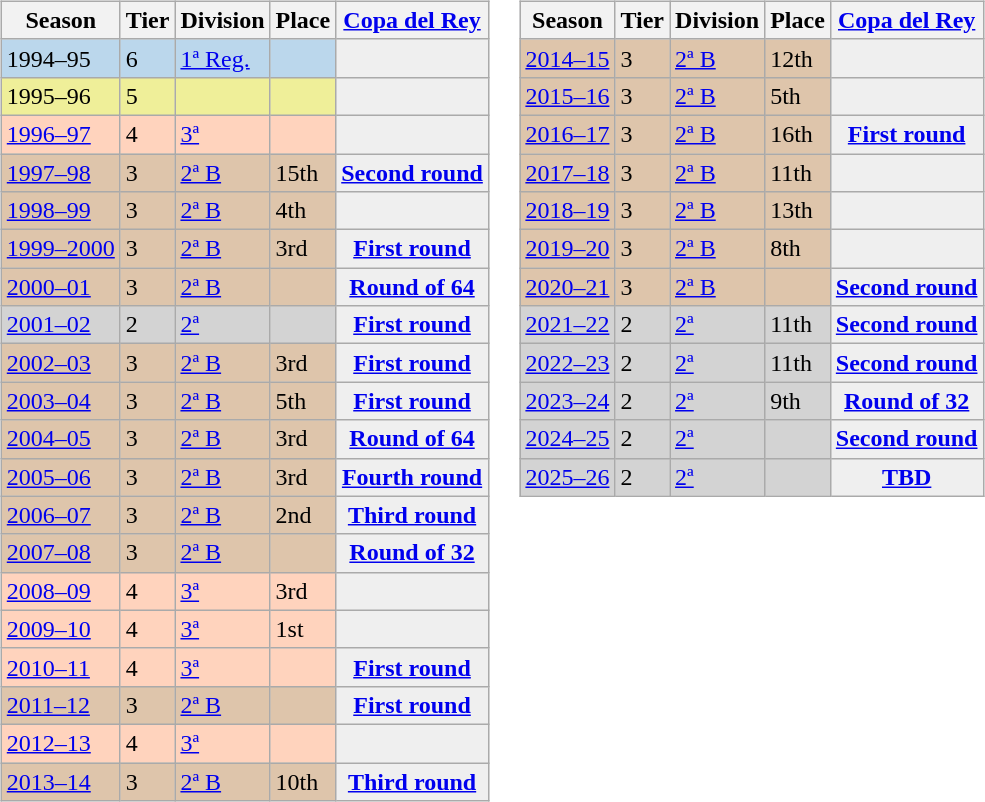<table>
<tr>
<td valign="top" width=0%><br><table class="wikitable">
<tr style="background:#f0f6fa;">
<th>Season</th>
<th>Tier</th>
<th>Division</th>
<th>Place</th>
<th><a href='#'>Copa del Rey</a></th>
</tr>
<tr>
<td style="background:#BBD7EC;">1994–95</td>
<td style="background:#BBD7EC;">6</td>
<td style="background:#BBD7EC;"><a href='#'>1ª Reg.</a></td>
<td style="background:#BBD7EC;"></td>
<th style="background:#efefef;"></th>
</tr>
<tr>
<td style="background:#EFEF99;">1995–96</td>
<td style="background:#EFEF99;">5</td>
<td style="background:#EFEF99;"></td>
<td style="background:#EFEF99;"></td>
<th style="background:#efefef;"></th>
</tr>
<tr>
<td style="background:#FFD3BD;"><a href='#'>1996–97</a></td>
<td style="background:#FFD3BD;">4</td>
<td style="background:#FFD3BD;"><a href='#'>3ª</a></td>
<td style="background:#FFD3BD;"></td>
<th style="background:#efefef;"></th>
</tr>
<tr>
<td style="background:#DEC5AB;"><a href='#'>1997–98</a></td>
<td style="background:#DEC5AB;">3</td>
<td style="background:#DEC5AB;"><a href='#'>2ª B</a></td>
<td style="background:#DEC5AB;">15th</td>
<th style="background:#efefef;"><a href='#'>Second round</a></th>
</tr>
<tr>
<td style="background:#DEC5AB;"><a href='#'>1998–99</a></td>
<td style="background:#DEC5AB;">3</td>
<td style="background:#DEC5AB;"><a href='#'>2ª B</a></td>
<td style="background:#DEC5AB;">4th</td>
<th style="background:#efefef;"></th>
</tr>
<tr>
<td style="background:#DEC5AB;"><a href='#'>1999–2000</a></td>
<td style="background:#DEC5AB;">3</td>
<td style="background:#DEC5AB;"><a href='#'>2ª B</a></td>
<td style="background:#DEC5AB;">3rd</td>
<th style="background:#efefef;"><a href='#'>First round</a></th>
</tr>
<tr>
<td style="background:#DEC5AB;"><a href='#'>2000–01</a></td>
<td style="background:#DEC5AB;">3</td>
<td style="background:#DEC5AB;"><a href='#'>2ª B</a></td>
<td style="background:#DEC5AB;"></td>
<th style="background:#efefef;"><a href='#'>Round of 64</a></th>
</tr>
<tr>
<td style="background:#D3D3D3;"><a href='#'>2001–02</a></td>
<td style="background:#D3D3D3;">2</td>
<td style="background:#D3D3D3;"><a href='#'>2ª</a></td>
<td style="background:#D3D3D3;"></td>
<th style="background:#efefef;"><a href='#'>First round</a></th>
</tr>
<tr>
<td style="background:#DEC5AB;"><a href='#'>2002–03</a></td>
<td style="background:#DEC5AB;">3</td>
<td style="background:#DEC5AB;"><a href='#'>2ª B</a></td>
<td style="background:#DEC5AB;">3rd</td>
<th style="background:#efefef;"><a href='#'>First round</a></th>
</tr>
<tr>
<td style="background:#DEC5AB;"><a href='#'>2003–04</a></td>
<td style="background:#DEC5AB;">3</td>
<td style="background:#DEC5AB;"><a href='#'>2ª B</a></td>
<td style="background:#DEC5AB;">5th</td>
<th style="background:#efefef;"><a href='#'>First round</a></th>
</tr>
<tr>
<td style="background:#DEC5AB;"><a href='#'>2004–05</a></td>
<td style="background:#DEC5AB;">3</td>
<td style="background:#DEC5AB;"><a href='#'>2ª B</a></td>
<td style="background:#DEC5AB;">3rd</td>
<th style="background:#efefef;"><a href='#'>Round of 64</a></th>
</tr>
<tr>
<td style="background:#DEC5AB;"><a href='#'>2005–06</a></td>
<td style="background:#DEC5AB;">3</td>
<td style="background:#DEC5AB;"><a href='#'>2ª B</a></td>
<td style="background:#DEC5AB;">3rd</td>
<th style="background:#efefef;"><a href='#'>Fourth round</a></th>
</tr>
<tr>
<td style="background:#DEC5AB;"><a href='#'>2006–07</a></td>
<td style="background:#DEC5AB;">3</td>
<td style="background:#DEC5AB;"><a href='#'>2ª B</a></td>
<td style="background:#DEC5AB;">2nd</td>
<th style="background:#efefef;"><a href='#'>Third round</a></th>
</tr>
<tr>
<td style="background:#DEC5AB;"><a href='#'>2007–08</a></td>
<td style="background:#DEC5AB;">3</td>
<td style="background:#DEC5AB;"><a href='#'>2ª B</a></td>
<td style="background:#DEC5AB;"></td>
<th style="background:#efefef;"><a href='#'>Round of 32</a></th>
</tr>
<tr>
<td style="background:#FFD3BD;"><a href='#'>2008–09</a></td>
<td style="background:#FFD3BD;">4</td>
<td style="background:#FFD3BD;"><a href='#'>3ª</a></td>
<td style="background:#FFD3BD;">3rd</td>
<td style="background:#efefef;"></td>
</tr>
<tr>
<td style="background:#FFD3BD;"><a href='#'>2009–10</a></td>
<td style="background:#FFD3BD;">4</td>
<td style="background:#FFD3BD;"><a href='#'>3ª</a></td>
<td style="background:#FFD3BD;">1st</td>
<td style="background:#efefef;"></td>
</tr>
<tr>
<td style="background:#FFD3BD;"><a href='#'>2010–11</a></td>
<td style="background:#FFD3BD;">4</td>
<td style="background:#FFD3BD;"><a href='#'>3ª</a></td>
<td style="background:#FFD3BD;"></td>
<th style="background:#efefef;"><a href='#'>First round</a></th>
</tr>
<tr>
<td style="background:#DEC5AB;"><a href='#'>2011–12</a></td>
<td style="background:#DEC5AB;">3</td>
<td style="background:#DEC5AB;"><a href='#'>2ª B</a></td>
<td style="background:#DEC5AB;"></td>
<th style="background:#efefef;"><a href='#'>First round</a></th>
</tr>
<tr>
<td style="background:#FFD3BD;"><a href='#'>2012–13</a></td>
<td style="background:#FFD3BD;">4</td>
<td style="background:#FFD3BD;"><a href='#'>3ª</a></td>
<td style="background:#FFD3BD;"></td>
<td style="background:#efefef;"></td>
</tr>
<tr>
<td style="background:#DEC5AB;"><a href='#'>2013–14</a></td>
<td style="background:#DEC5AB;">3</td>
<td style="background:#DEC5AB;"><a href='#'>2ª B</a></td>
<td style="background:#DEC5AB;">10th</td>
<th style="background:#efefef;"><a href='#'>Third round</a></th>
</tr>
</table>
</td>
<td valign="top" width=0%><br><table class="wikitable">
<tr style="background:#f0f6fa;">
<th>Season</th>
<th>Tier</th>
<th>Division</th>
<th>Place</th>
<th><a href='#'>Copa del Rey</a></th>
</tr>
<tr>
<td style="background:#DEC5AB;"><a href='#'>2014–15</a></td>
<td style="background:#DEC5AB;">3</td>
<td style="background:#DEC5AB;"><a href='#'>2ª B</a></td>
<td style="background:#DEC5AB;">12th</td>
<th style="background:#efefef;"></th>
</tr>
<tr>
<td style="background:#DEC5AB;"><a href='#'>2015–16</a></td>
<td style="background:#DEC5AB;">3</td>
<td style="background:#DEC5AB;"><a href='#'>2ª B</a></td>
<td style="background:#DEC5AB;">5th</td>
<th style="background:#efefef;"></th>
</tr>
<tr>
<td style="background:#DEC5AB;"><a href='#'>2016–17</a></td>
<td style="background:#DEC5AB;">3</td>
<td style="background:#DEC5AB;"><a href='#'>2ª B</a></td>
<td style="background:#DEC5AB;">16th</td>
<th style="background:#efefef;"><a href='#'>First round</a></th>
</tr>
<tr>
<td style="background:#DEC5AB;"><a href='#'>2017–18</a></td>
<td style="background:#DEC5AB;">3</td>
<td style="background:#DEC5AB;"><a href='#'>2ª B</a></td>
<td style="background:#DEC5AB;">11th</td>
<th style="background:#efefef;"></th>
</tr>
<tr>
<td style="background:#DEC5AB;"><a href='#'>2018–19</a></td>
<td style="background:#DEC5AB;">3</td>
<td style="background:#DEC5AB;"><a href='#'>2ª B</a></td>
<td style="background:#DEC5AB;">13th</td>
<th style="background:#efefef;"></th>
</tr>
<tr>
<td style="background:#DEC5AB;"><a href='#'>2019–20</a></td>
<td style="background:#DEC5AB;">3</td>
<td style="background:#DEC5AB;"><a href='#'>2ª B</a></td>
<td style="background:#DEC5AB;">8th</td>
<th style="background:#efefef;"></th>
</tr>
<tr>
<td style="background:#DEC5AB;"><a href='#'>2020–21</a></td>
<td style="background:#DEC5AB;">3</td>
<td style="background:#DEC5AB;"><a href='#'>2ª B</a></td>
<td style="background:#DEC5AB;"></td>
<th style="background:#efefef;"><a href='#'>Second round</a></th>
</tr>
<tr>
<td style="background:#D3D3D3;"><a href='#'>2021–22</a></td>
<td style="background:#D3D3D3;">2</td>
<td style="background:#D3D3D3;"><a href='#'>2ª</a></td>
<td style="background:#D3D3D3;">11th</td>
<th style="background:#efefef;"><a href='#'>Second round</a></th>
</tr>
<tr>
<td style="background:#D3D3D3;"><a href='#'>2022–23</a></td>
<td style="background:#D3D3D3;">2</td>
<td style="background:#D3D3D3;"><a href='#'>2ª</a></td>
<td style="background:#D3D3D3;">11th</td>
<th style="background:#efefef;"><a href='#'>Second round</a></th>
</tr>
<tr>
<td style="background:#D3D3D3;"><a href='#'>2023–24</a></td>
<td style="background:#D3D3D3;">2</td>
<td style="background:#D3D3D3;"><a href='#'>2ª</a></td>
<td style="background:#D3D3D3;">9th</td>
<th style="background:#efefef;"><a href='#'>Round of 32</a></th>
</tr>
<tr>
<td style="background:#D3D3D3;"><a href='#'>2024–25</a></td>
<td style="background:#D3D3D3;">2</td>
<td style="background:#D3D3D3;"><a href='#'>2ª</a></td>
<td style="background:#D3D3D3;"></td>
<th style="background:#efefef;"><a href='#'>Second round</a></th>
</tr>
<tr>
<td style="background:#D3D3D3;"><a href='#'>2025–26</a></td>
<td style="background:#D3D3D3;">2</td>
<td style="background:#D3D3D3;"><a href='#'>2ª</a></td>
<td style="background:#D3D3D3;"></td>
<th style="background:#efefef;"><a href='#'>TBD</a></th>
</tr>
</table>
</td>
</tr>
</table>
